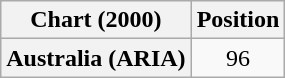<table class="wikitable plainrowheaders" style="text-align:center">
<tr>
<th scope="col">Chart (2000)</th>
<th scope="col">Position</th>
</tr>
<tr>
<th scope="row">Australia (ARIA)</th>
<td>96</td>
</tr>
</table>
